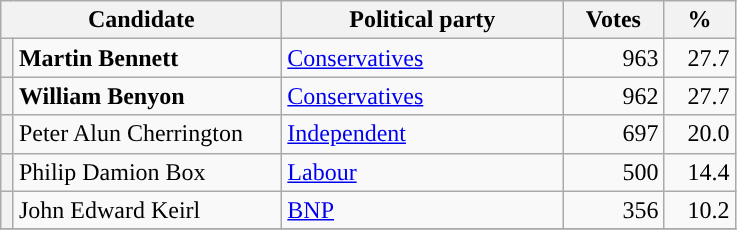<table class="wikitable">
<tr>
<th valign=top colspan="2" style="width: 180px">Candidate</th>
<th valign=top style="width: 180px">Political party</th>
<th valign=top style="width: 60px">Votes</th>
<th valign=top style="width: 40px">%</th>
</tr>
<tr>
<th style="background-color: "></th>
<td><strong>Martin Bennett</strong></td>
<td><a href='#'>Conservatives</a></td>
<td align="right">963</td>
<td align="right">27.7</td>
</tr>
<tr>
<th style="background-color: "></th>
<td><strong>William Benyon</strong></td>
<td><a href='#'>Conservatives</a></td>
<td align="right">962</td>
<td align="right">27.7</td>
</tr>
<tr>
<th style="background-color: "></th>
<td>Peter Alun Cherrington</td>
<td><a href='#'>Independent</a></td>
<td align="right">697</td>
<td align="right">20.0</td>
</tr>
<tr>
<th style="background-color: "></th>
<td>Philip Damion Box</td>
<td><a href='#'>Labour</a></td>
<td align="right">500</td>
<td align="right">14.4</td>
</tr>
<tr>
<th style="background-color: "></th>
<td>John Edward Keirl</td>
<td><a href='#'>BNP</a></td>
<td align="right">356</td>
<td align="right">10.2</td>
</tr>
<tr>
</tr>
</table>
